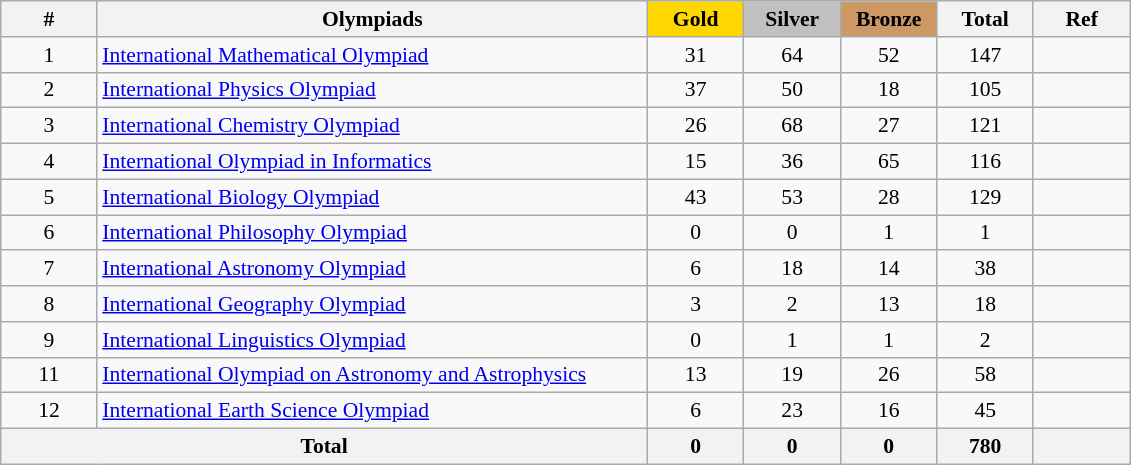<table class="wikitable sortable" style="text-align:center; font-size:90%;">
<tr>
<th style="width:4em;">#</th>
<th style="width:25em;">Olympiads</th>
<th style="width:4em; background:gold;">Gold</th>
<th style="width:4em; background:silver;">Silver</th>
<th style="width:4em; background:#cc9966;">Bronze</th>
<th style="width:4em;">Total</th>
<th style="width:4em;">Ref</th>
</tr>
<tr>
<td>1</td>
<td align=left><a href='#'>International Mathematical Olympiad</a></td>
<td>31</td>
<td>64</td>
<td>52</td>
<td>147</td>
<td></td>
</tr>
<tr>
<td>2</td>
<td align=left><a href='#'>International Physics Olympiad</a></td>
<td>37</td>
<td>50</td>
<td>18</td>
<td>105</td>
<td></td>
</tr>
<tr>
<td>3</td>
<td align=left><a href='#'>International Chemistry Olympiad</a></td>
<td>26</td>
<td>68</td>
<td>27</td>
<td>121</td>
<td></td>
</tr>
<tr>
<td>4</td>
<td align=left><a href='#'>International Olympiad in Informatics</a></td>
<td>15</td>
<td>36</td>
<td>65</td>
<td>116</td>
<td></td>
</tr>
<tr>
<td>5</td>
<td align=left><a href='#'>International Biology Olympiad</a></td>
<td>43</td>
<td>53</td>
<td>28</td>
<td>129</td>
<td></td>
</tr>
<tr>
<td>6</td>
<td align=left><a href='#'>International Philosophy Olympiad</a></td>
<td>0</td>
<td>0</td>
<td>1</td>
<td>1</td>
<td></td>
</tr>
<tr>
<td>7</td>
<td align=left><a href='#'>International Astronomy Olympiad</a></td>
<td>6</td>
<td>18</td>
<td>14</td>
<td>38</td>
<td></td>
</tr>
<tr>
<td>8</td>
<td align=left><a href='#'>International Geography Olympiad</a></td>
<td>3</td>
<td>2</td>
<td>13</td>
<td>18</td>
<td></td>
</tr>
<tr>
<td>9</td>
<td align=left><a href='#'>International Linguistics Olympiad</a></td>
<td>0</td>
<td>1</td>
<td>1</td>
<td>2</td>
<td></td>
</tr>
<tr>
<td>11</td>
<td align=left><a href='#'>International Olympiad on Astronomy and Astrophysics</a></td>
<td>13</td>
<td>19</td>
<td>26</td>
<td>58</td>
<td></td>
</tr>
<tr>
<td>12</td>
<td align=left><a href='#'>International Earth Science Olympiad</a></td>
<td>6</td>
<td>23</td>
<td>16</td>
<td>45</td>
<td></td>
</tr>
<tr>
<th colspan=2>Total</th>
<th>0</th>
<th>0</th>
<th>0</th>
<th>780</th>
<th></th>
</tr>
</table>
